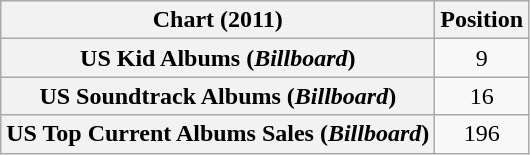<table class="wikitable sortable plainrowheaders" style="text-align:center">
<tr>
<th scope="col">Chart (2011)</th>
<th scope="col">Position</th>
</tr>
<tr>
<th scope="row">US Kid Albums (<em>Billboard</em>)</th>
<td>9</td>
</tr>
<tr>
<th scope="row">US Soundtrack Albums (<em>Billboard</em>)</th>
<td>16</td>
</tr>
<tr>
<th scope="row">US Top Current Albums Sales (<em>Billboard</em>)</th>
<td>196</td>
</tr>
</table>
